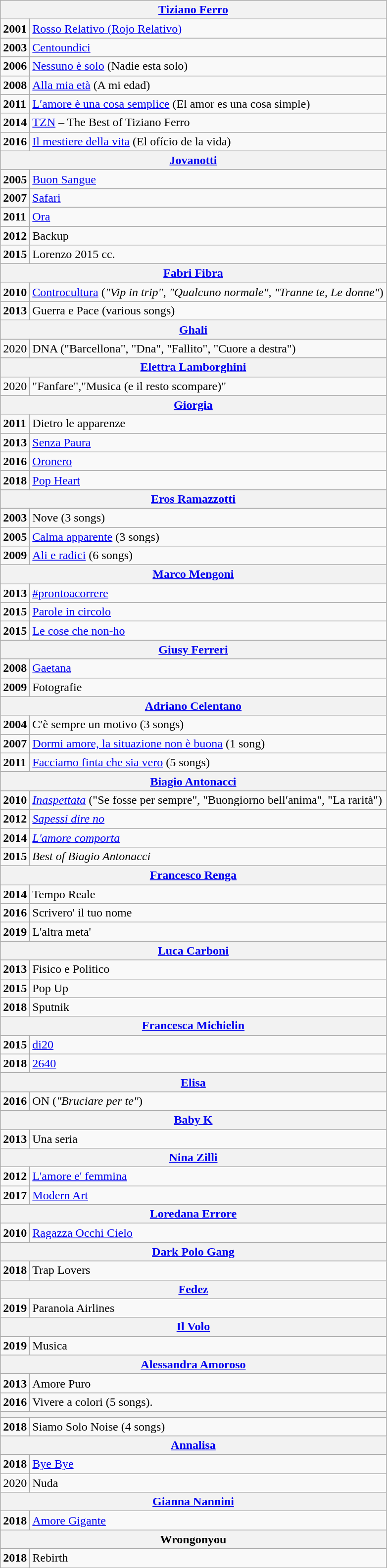<table class="wikitable sortable">
<tr>
<th colspan="2"><a href='#'>Tiziano Ferro</a></th>
</tr>
<tr>
<td><strong>2001</strong></td>
<td><a href='#'>Rosso Relativo (Rojo Relativo)</a></td>
</tr>
<tr>
<td><strong>2003</strong></td>
<td><a href='#'>Centoundici</a></td>
</tr>
<tr>
<td><strong>2006</strong></td>
<td><a href='#'>Nessuno è solo</a> (Nadie esta solo)</td>
</tr>
<tr>
<td><strong>2008</strong></td>
<td><a href='#'>Alla mia età</a> (A mi edad)</td>
</tr>
<tr>
<td><strong>2011</strong></td>
<td><a href='#'>L′amore è una cosa semplice</a> (El amor es una cosa simple)</td>
</tr>
<tr>
<td><strong>2014</strong></td>
<td><a href='#'>TZN</a> – The Best of Tiziano Ferro</td>
</tr>
<tr>
<td><strong>2016</strong></td>
<td><a href='#'>Il mestiere della vita</a> (El ofício de la vida)</td>
</tr>
<tr>
<th colspan="2"><strong><a href='#'>Jovanotti</a></strong></th>
</tr>
<tr>
<td><strong>2005</strong></td>
<td><a href='#'>Buon Sangue</a></td>
</tr>
<tr>
<td><strong>2007</strong></td>
<td><a href='#'>Safari</a></td>
</tr>
<tr>
<td><strong>2011</strong></td>
<td><a href='#'>Ora</a></td>
</tr>
<tr>
<td><strong>2012</strong></td>
<td>Backup</td>
</tr>
<tr>
<td><strong>2015</strong></td>
<td>Lorenzo 2015 cc.</td>
</tr>
<tr>
<th colspan="2"><a href='#'>Fabri Fibra</a></th>
</tr>
<tr>
<td><strong>2010</strong></td>
<td><a href='#'>Controcultura</a> (<em>"Vip in trip", "Qualcuno normale", "Tranne te, Le donne"</em>)</td>
</tr>
<tr>
<td><strong>2013</strong></td>
<td>Guerra e Pace (various songs)</td>
</tr>
<tr>
<th colspan="2"><a href='#'>Ghali</a></th>
</tr>
<tr>
<td>2020</td>
<td>DNA ("Barcellona", "Dna", "Fallito", "Cuore a destra")</td>
</tr>
<tr>
<th colspan="2"><a href='#'>Elettra Lamborghini</a></th>
</tr>
<tr>
<td>2020</td>
<td>"Fanfare","Musica (e il resto scompare)"</td>
</tr>
<tr>
<th colspan="2"><a href='#'>Giorgia</a></th>
</tr>
<tr>
<td><strong>2011</strong></td>
<td>Dietro le apparenze</td>
</tr>
<tr>
<td><strong>2013</strong></td>
<td><a href='#'>Senza Paura</a></td>
</tr>
<tr>
<td><strong>2016</strong></td>
<td><a href='#'>Oronero</a></td>
</tr>
<tr>
<td><strong>2018</strong></td>
<td><a href='#'>Pop Heart</a></td>
</tr>
<tr>
<th colspan="2"><a href='#'>Eros Ramazzotti</a></th>
</tr>
<tr>
<td><strong>2003</strong></td>
<td>Nove (3 songs)</td>
</tr>
<tr>
<td><strong>2005</strong></td>
<td><a href='#'>Calma apparente</a> (3 songs)</td>
</tr>
<tr>
<td><strong>2009</strong></td>
<td><a href='#'>Ali e radici</a> (6 songs)</td>
</tr>
<tr>
<th colspan="2"><a href='#'>Marco Mengoni</a></th>
</tr>
<tr>
<td><strong>2013</strong></td>
<td><a href='#'>#prontoacorrere</a></td>
</tr>
<tr>
<td><strong>2015</strong></td>
<td><a href='#'>Parole in circolo</a></td>
</tr>
<tr>
<td><strong>2015</strong></td>
<td><a href='#'>Le cose che non-ho</a></td>
</tr>
<tr>
<th colspan="2"><a href='#'>Giusy Ferreri</a></th>
</tr>
<tr>
<td><strong>2008</strong></td>
<td><a href='#'>Gaetana</a></td>
</tr>
<tr>
<td><strong>2009</strong></td>
<td>Fotografie</td>
</tr>
<tr>
<th colspan="2"><a href='#'>Adriano Celentano</a></th>
</tr>
<tr>
<td><strong>2004</strong></td>
<td>C′è sempre un motivo (3 songs)</td>
</tr>
<tr>
<td><strong>2007</strong></td>
<td><a href='#'>Dormi amore, la situazione non è buona</a> (1 song)</td>
</tr>
<tr>
<td><strong>2011</strong></td>
<td><a href='#'>Facciamo finta che sia vero</a> (5 songs)</td>
</tr>
<tr>
<th colspan="2"><a href='#'>Biagio Antonacci</a></th>
</tr>
<tr>
<td><strong>2010</strong></td>
<td><em><a href='#'>Inaspettata</a></em> ("Se fosse per sempre", "Buongiorno bell′anima", "La rarità")</td>
</tr>
<tr>
<td><strong>2012</strong></td>
<td><em><a href='#'>Sapessi dire no</a></em></td>
</tr>
<tr>
<td><strong>2014</strong></td>
<td><em><a href='#'>L'amore comporta</a></em></td>
</tr>
<tr>
<td><strong>2015</strong></td>
<td><em>Best of Biagio Antonacci</em></td>
</tr>
<tr>
<th colspan="2"><a href='#'>Francesco Renga</a></th>
</tr>
<tr>
<td><strong>2014</strong></td>
<td>Tempo Reale</td>
</tr>
<tr>
<td><strong>2016</strong></td>
<td>Scrivero' il tuo nome</td>
</tr>
<tr>
<td><strong>2019</strong></td>
<td>L'altra meta'</td>
</tr>
<tr>
<th colspan="2"><a href='#'>Luca Carboni</a></th>
</tr>
<tr>
<td><strong>2013</strong></td>
<td>Fisico e Politico</td>
</tr>
<tr>
<td><strong>2015</strong></td>
<td>Pop Up</td>
</tr>
<tr>
<td><strong>2018</strong></td>
<td>Sputnik</td>
</tr>
<tr>
<th colspan="2"><a href='#'>Francesca Michielin</a></th>
</tr>
<tr>
<td><strong>2015</strong></td>
<td><a href='#'>di20</a></td>
</tr>
<tr>
<td><strong>2018</strong></td>
<td><a href='#'>2640</a></td>
</tr>
<tr>
<th colspan="2"><a href='#'>Elisa</a></th>
</tr>
<tr>
<td><strong>2016</strong></td>
<td>ON (<em>"Bruciare per te"</em>)</td>
</tr>
<tr>
<th colspan="2"><a href='#'>Baby K</a></th>
</tr>
<tr>
<td><strong>2013</strong></td>
<td>Una seria</td>
</tr>
<tr>
<th colspan="2"><a href='#'>Nina Zilli</a></th>
</tr>
<tr>
<td><strong>2012</strong></td>
<td><a href='#'>L'amore e' femmina</a></td>
</tr>
<tr>
<td><strong>2017</strong></td>
<td><a href='#'>Modern Art</a></td>
</tr>
<tr>
<th colspan="2"><a href='#'>Loredana Errore</a></th>
</tr>
<tr>
<td><strong>2010</strong></td>
<td><a href='#'>Ragazza Occhi Cielo</a></td>
</tr>
<tr>
<th colspan="2"><a href='#'>Dark Polo Gang</a></th>
</tr>
<tr>
<td><strong>2018</strong></td>
<td>Trap Lovers</td>
</tr>
<tr>
<th colspan="2"><a href='#'>Fedez</a></th>
</tr>
<tr>
<td><strong>2019</strong></td>
<td>Paranoia Airlines</td>
</tr>
<tr>
<th colspan="2"><a href='#'>Il Volo</a></th>
</tr>
<tr>
<td><strong>2019</strong></td>
<td>Musica</td>
</tr>
<tr>
<th colspan="2"><a href='#'>Alessandra Amoroso</a></th>
</tr>
<tr>
<td><strong>2013</strong></td>
<td>Amore Puro</td>
</tr>
<tr>
<td><strong>2016</strong></td>
<td>Vivere a colori (5 songs).</td>
</tr>
<tr>
<th colspan="2"></th>
</tr>
<tr>
<td><strong>2018</strong></td>
<td>Siamo Solo Noise (4 songs)</td>
</tr>
<tr>
<th colspan="2"><a href='#'>Annalisa</a></th>
</tr>
<tr>
<td><strong>2018</strong></td>
<td><a href='#'>Bye Bye</a></td>
</tr>
<tr>
<td>2020</td>
<td>Nuda</td>
</tr>
<tr>
<th colspan="2"><a href='#'>Gianna Nannini</a></th>
</tr>
<tr>
<td><strong>2018</strong></td>
<td><a href='#'>Amore Gigante</a></td>
</tr>
<tr>
<th colspan="2">Wrongonyou</th>
</tr>
<tr>
<td><strong>2018</strong></td>
<td>Rebirth</td>
</tr>
</table>
